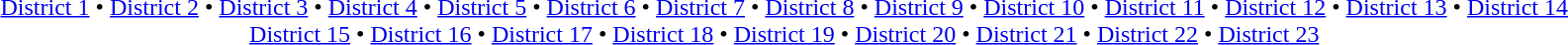<table id=toc class=toc summary=Contents>
<tr>
<td style="text-align:center;"><br><a href='#'>District 1</a> • <a href='#'>District 2</a> • <a href='#'>District 3</a> • <a href='#'>District 4</a> • <a href='#'>District 5</a> • <a href='#'>District 6</a> • <a href='#'>District 7</a> • <a href='#'>District 8</a> • <a href='#'>District 9</a> • <a href='#'>District 10</a> • <a href='#'>District 11</a> • <a href='#'>District 12</a> • <a href='#'>District 13</a> • <a href='#'>District 14</a><br><a href='#'>District 15</a> • <a href='#'>District 16</a> • <a href='#'>District 17</a> • <a href='#'>District 18</a> • <a href='#'>District 19</a> • <a href='#'>District 20</a> • <a href='#'>District 21</a> • <a href='#'>District 22</a> • <a href='#'>District 23</a></td>
</tr>
</table>
